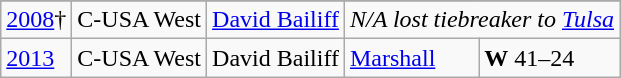<table class="wikitable">
<tr>
</tr>
<tr>
<td><a href='#'>2008</a>†</td>
<td>C-USA West</td>
<td><a href='#'>David Bailiff</a></td>
<td colspan="2"><em>N/A lost tiebreaker to <a href='#'>Tulsa</a></em></td>
</tr>
<tr>
<td><a href='#'>2013</a></td>
<td>C-USA West</td>
<td>David Bailiff</td>
<td><a href='#'>Marshall</a></td>
<td><strong>W</strong> 41–24</td>
</tr>
</table>
